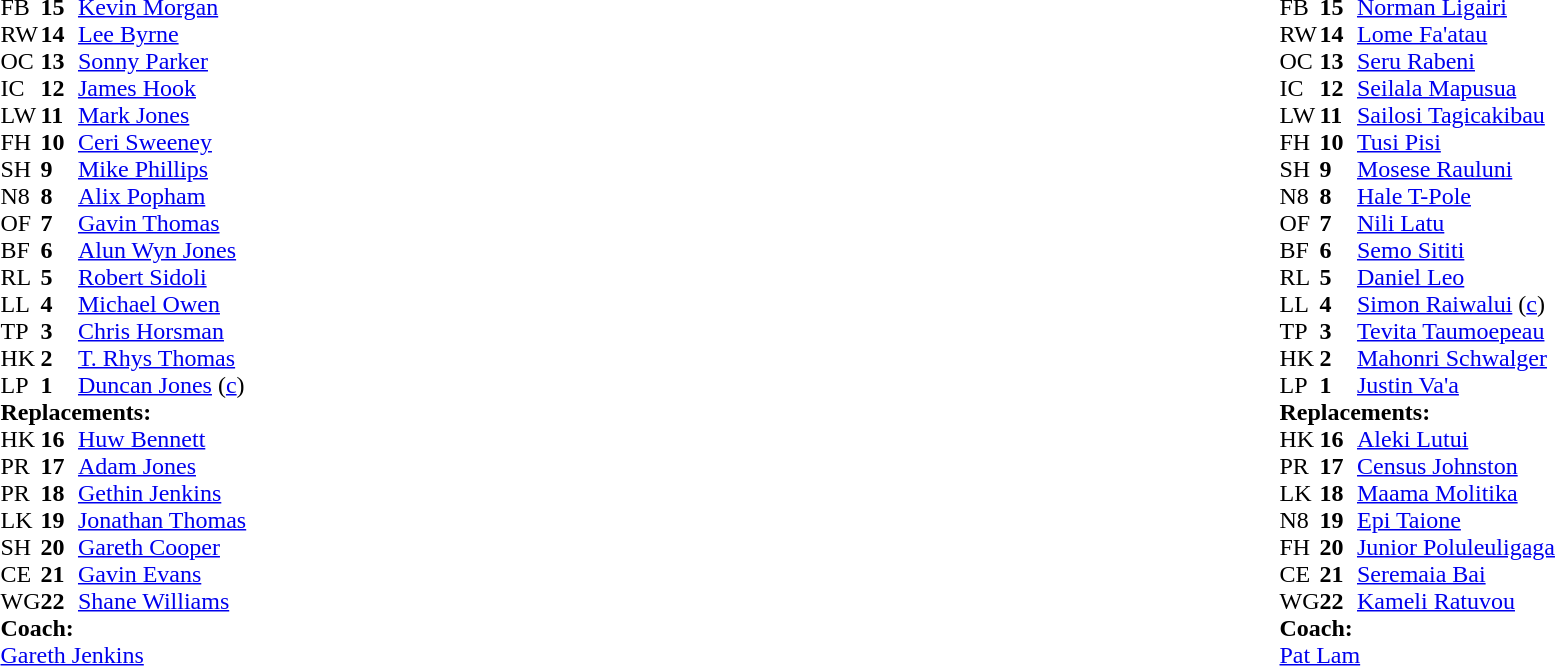<table width="100%">
<tr>
<td valign="top" width="50%"><br><table style="font-size: 100%" cellspacing="0" cellpadding="0">
<tr>
<th width="25"></th>
<th width="25"></th>
</tr>
<tr>
<td>FB</td>
<td><strong>15</strong></td>
<td><a href='#'>Kevin Morgan</a></td>
</tr>
<tr>
<td>RW</td>
<td><strong>14</strong></td>
<td><a href='#'>Lee Byrne</a></td>
<td></td>
</tr>
<tr>
<td>OC</td>
<td><strong>13</strong></td>
<td><a href='#'>Sonny Parker</a></td>
</tr>
<tr>
<td>IC</td>
<td><strong>12</strong></td>
<td><a href='#'>James Hook</a></td>
</tr>
<tr>
<td>LW</td>
<td><strong>11</strong></td>
<td><a href='#'>Mark Jones</a></td>
<td></td>
</tr>
<tr>
<td>FH</td>
<td><strong>10</strong></td>
<td><a href='#'>Ceri Sweeney</a></td>
</tr>
<tr>
<td>SH</td>
<td><strong>9</strong></td>
<td><a href='#'>Mike Phillips</a></td>
<td></td>
</tr>
<tr>
<td>N8</td>
<td><strong>8</strong></td>
<td><a href='#'>Alix Popham</a></td>
</tr>
<tr>
<td>OF</td>
<td><strong>7</strong></td>
<td><a href='#'>Gavin Thomas</a></td>
</tr>
<tr>
<td>BF</td>
<td><strong>6</strong></td>
<td><a href='#'>Alun Wyn Jones</a></td>
</tr>
<tr>
<td>RL</td>
<td><strong>5</strong></td>
<td><a href='#'>Robert Sidoli</a></td>
</tr>
<tr>
<td>LL</td>
<td><strong>4</strong></td>
<td><a href='#'>Michael Owen</a></td>
<td></td>
</tr>
<tr>
<td>TP</td>
<td><strong>3</strong></td>
<td><a href='#'>Chris Horsman</a></td>
<td></td>
</tr>
<tr>
<td>HK</td>
<td><strong>2</strong></td>
<td><a href='#'>T. Rhys Thomas</a></td>
<td></td>
</tr>
<tr>
<td>LP</td>
<td><strong>1</strong></td>
<td><a href='#'>Duncan Jones</a> (<a href='#'>c</a>)</td>
</tr>
<tr>
<td colspan="3"><strong>Replacements:</strong></td>
</tr>
<tr>
<td>HK</td>
<td><strong>16</strong></td>
<td><a href='#'>Huw Bennett</a></td>
<td></td>
</tr>
<tr>
<td>PR</td>
<td><strong>17</strong></td>
<td><a href='#'>Adam Jones</a></td>
<td></td>
</tr>
<tr>
<td>PR</td>
<td><strong>18</strong></td>
<td><a href='#'>Gethin Jenkins</a></td>
</tr>
<tr>
<td>LK</td>
<td><strong>19</strong></td>
<td><a href='#'>Jonathan Thomas</a></td>
<td></td>
</tr>
<tr>
<td>SH</td>
<td><strong>20</strong></td>
<td><a href='#'>Gareth Cooper</a></td>
<td></td>
</tr>
<tr>
<td>CE</td>
<td><strong>21</strong></td>
<td><a href='#'>Gavin Evans</a></td>
<td></td>
</tr>
<tr>
<td>WG</td>
<td><strong>22</strong></td>
<td><a href='#'>Shane Williams</a></td>
<td></td>
</tr>
<tr>
<td colspan="3"><strong>Coach:</strong></td>
</tr>
<tr>
<td colspan="3"> <a href='#'>Gareth Jenkins</a></td>
</tr>
</table>
</td>
<td valign="top" width="50%"><br><table style="font-size: 100%" cellspacing="0" cellpadding="0" align="center">
<tr>
<th width="25"></th>
<th width="25"></th>
</tr>
<tr>
<td>FB</td>
<td><strong>15</strong></td>
<td> <a href='#'>Norman Ligairi</a></td>
</tr>
<tr>
<td>RW</td>
<td><strong>14</strong></td>
<td> <a href='#'>Lome Fa'atau</a></td>
</tr>
<tr>
<td>OC</td>
<td><strong>13</strong></td>
<td> <a href='#'>Seru Rabeni</a></td>
</tr>
<tr>
<td>IC</td>
<td><strong>12</strong></td>
<td> <a href='#'>Seilala Mapusua</a></td>
<td></td>
</tr>
<tr>
<td>LW</td>
<td><strong>11</strong></td>
<td> <a href='#'>Sailosi Tagicakibau</a></td>
<td></td>
</tr>
<tr>
<td>FH</td>
<td><strong>10</strong></td>
<td> <a href='#'>Tusi Pisi</a></td>
</tr>
<tr>
<td>SH</td>
<td><strong>9</strong></td>
<td> <a href='#'>Mosese Rauluni</a></td>
<td></td>
</tr>
<tr>
<td>N8</td>
<td><strong>8</strong></td>
<td> <a href='#'>Hale T-Pole</a></td>
<td></td>
</tr>
<tr>
<td>OF</td>
<td><strong>7</strong></td>
<td> <a href='#'>Nili Latu</a></td>
</tr>
<tr>
<td>BF</td>
<td><strong>6</strong></td>
<td> <a href='#'>Semo Sititi</a></td>
</tr>
<tr>
<td>RL</td>
<td><strong>5</strong></td>
<td> <a href='#'>Daniel Leo</a></td>
<td></td>
</tr>
<tr>
<td>LL</td>
<td><strong>4</strong></td>
<td> <a href='#'>Simon Raiwalui</a> (<a href='#'>c</a>)</td>
</tr>
<tr>
<td>TP</td>
<td><strong>3</strong></td>
<td> <a href='#'>Tevita Taumoepeau</a></td>
<td></td>
</tr>
<tr>
<td>HK</td>
<td><strong>2</strong></td>
<td> <a href='#'>Mahonri Schwalger</a></td>
<td></td>
</tr>
<tr>
<td>LP</td>
<td><strong>1</strong></td>
<td> <a href='#'>Justin Va'a</a></td>
</tr>
<tr>
<td colspan="3"><strong>Replacements:</strong></td>
</tr>
<tr>
<td>HK</td>
<td><strong>16</strong></td>
<td> <a href='#'>Aleki Lutui</a></td>
<td></td>
</tr>
<tr>
<td>PR</td>
<td><strong>17</strong></td>
<td> <a href='#'>Census Johnston</a></td>
<td></td>
</tr>
<tr>
<td>LK</td>
<td><strong>18</strong></td>
<td> <a href='#'>Maama Molitika</a></td>
<td></td>
</tr>
<tr>
<td>N8</td>
<td><strong>19</strong></td>
<td> <a href='#'>Epi Taione</a></td>
<td></td>
</tr>
<tr>
<td>FH</td>
<td><strong>20</strong></td>
<td> <a href='#'>Junior Poluleuligaga</a></td>
<td></td>
</tr>
<tr>
<td>CE</td>
<td><strong>21</strong></td>
<td> <a href='#'>Seremaia Bai</a></td>
<td></td>
</tr>
<tr>
<td>WG</td>
<td><strong>22</strong></td>
<td> <a href='#'>Kameli Ratuvou</a></td>
<td></td>
</tr>
<tr>
<td colspan="3"><strong>Coach:</strong></td>
</tr>
<tr>
<td colspan="3"> <a href='#'>Pat Lam</a></td>
</tr>
</table>
</td>
</tr>
</table>
